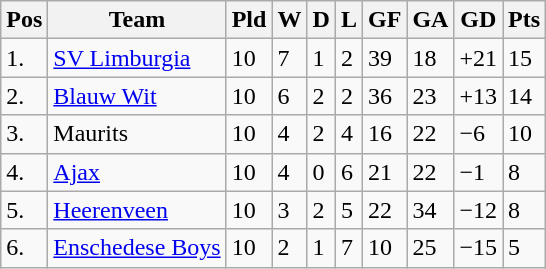<table class="wikitable">
<tr>
<th>Pos</th>
<th>Team</th>
<th>Pld</th>
<th>W</th>
<th>D</th>
<th>L</th>
<th>GF</th>
<th>GA</th>
<th>GD</th>
<th>Pts</th>
</tr>
<tr>
<td>1.</td>
<td><a href='#'>SV Limburgia</a></td>
<td>10</td>
<td>7</td>
<td>1</td>
<td>2</td>
<td>39</td>
<td>18</td>
<td>+21</td>
<td>15</td>
</tr>
<tr>
<td>2.</td>
<td><a href='#'>Blauw Wit</a></td>
<td>10</td>
<td>6</td>
<td>2</td>
<td>2</td>
<td>36</td>
<td>23</td>
<td>+13</td>
<td>14</td>
</tr>
<tr>
<td>3.</td>
<td>Maurits</td>
<td>10</td>
<td>4</td>
<td>2</td>
<td>4</td>
<td>16</td>
<td>22</td>
<td>−6</td>
<td>10</td>
</tr>
<tr>
<td>4.</td>
<td><a href='#'>Ajax</a></td>
<td>10</td>
<td>4</td>
<td>0</td>
<td>6</td>
<td>21</td>
<td>22</td>
<td>−1</td>
<td>8</td>
</tr>
<tr>
<td>5.</td>
<td><a href='#'>Heerenveen</a></td>
<td>10</td>
<td>3</td>
<td>2</td>
<td>5</td>
<td>22</td>
<td>34</td>
<td>−12</td>
<td>8</td>
</tr>
<tr>
<td>6.</td>
<td><a href='#'>Enschedese Boys</a></td>
<td>10</td>
<td>2</td>
<td>1</td>
<td>7</td>
<td>10</td>
<td>25</td>
<td>−15</td>
<td>5</td>
</tr>
</table>
